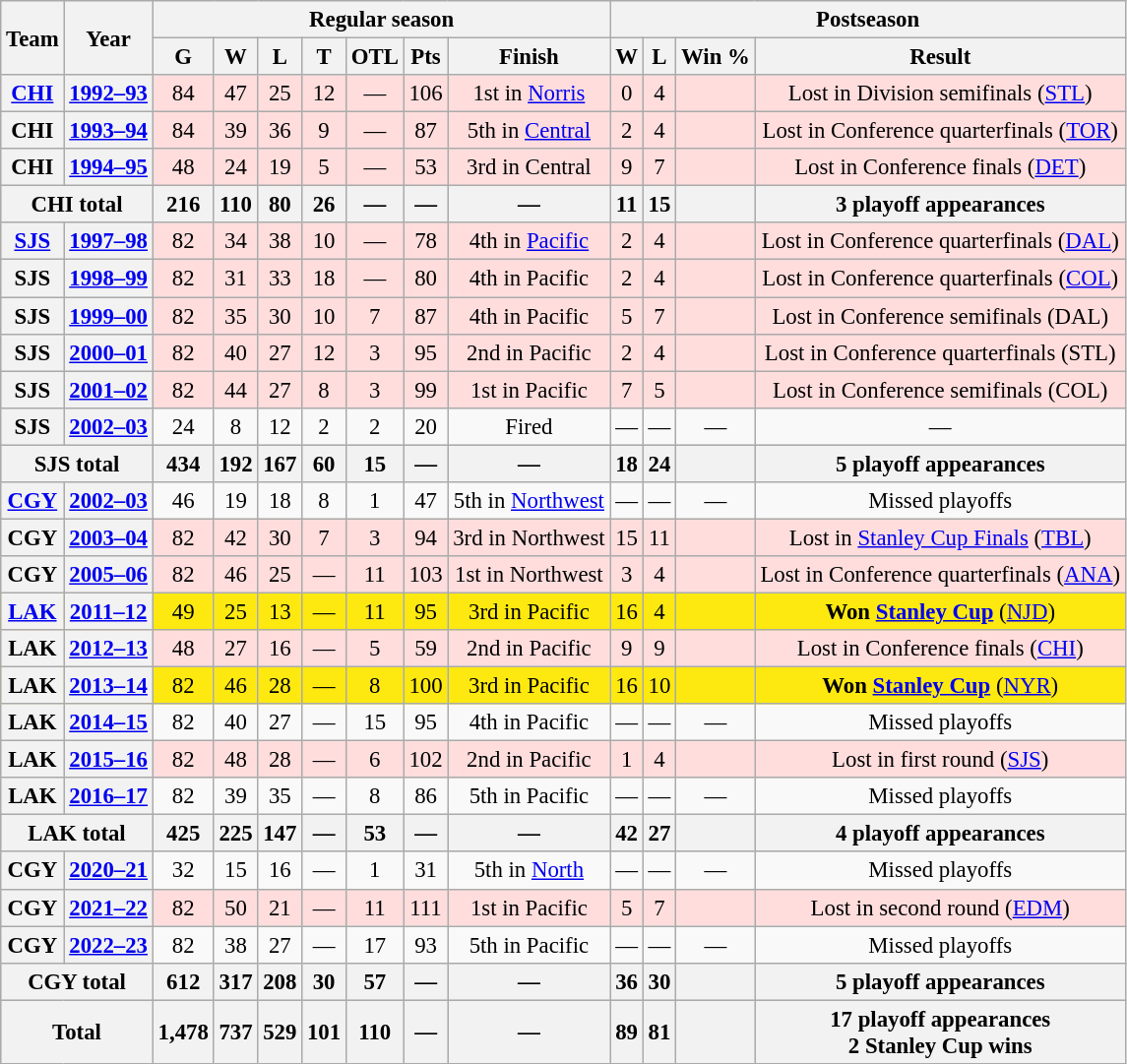<table class="wikitable" style="font-size:95%; text-align:center;">
<tr>
<th rowspan="2">Team</th>
<th rowspan="2">Year</th>
<th colspan="7">Regular season</th>
<th colspan="4">Postseason</th>
</tr>
<tr>
<th>G</th>
<th>W</th>
<th>L</th>
<th>T</th>
<th>OTL</th>
<th>Pts</th>
<th>Finish</th>
<th>W</th>
<th>L</th>
<th>Win %</th>
<th>Result</th>
</tr>
<tr style="background:#fdd;">
<th><a href='#'>CHI</a></th>
<th><a href='#'>1992–93</a></th>
<td>84</td>
<td>47</td>
<td>25</td>
<td>12</td>
<td>—</td>
<td>106</td>
<td>1st in <a href='#'>Norris</a></td>
<td>0</td>
<td>4</td>
<td></td>
<td>Lost in Division semifinals (<a href='#'>STL</a>)</td>
</tr>
<tr style="background:#fdd;">
<th>CHI</th>
<th><a href='#'>1993–94</a></th>
<td>84</td>
<td>39</td>
<td>36</td>
<td>9</td>
<td>—</td>
<td>87</td>
<td>5th in <a href='#'>Central</a></td>
<td>2</td>
<td>4</td>
<td></td>
<td>Lost in Conference quarterfinals (<a href='#'>TOR</a>)</td>
</tr>
<tr style="background:#fdd;">
<th>CHI</th>
<th><a href='#'>1994–95</a></th>
<td>48</td>
<td>24</td>
<td>19</td>
<td>5</td>
<td>—</td>
<td>53</td>
<td>3rd in Central</td>
<td>9</td>
<td>7</td>
<td></td>
<td>Lost in Conference finals (<a href='#'>DET</a>)</td>
</tr>
<tr bgcolor="#e0e0e0">
<th colspan="2">CHI total</th>
<th>216</th>
<th>110</th>
<th>80</th>
<th>26</th>
<th>—</th>
<th>—</th>
<th>—</th>
<th>11</th>
<th>15</th>
<th></th>
<th>3 playoff appearances</th>
</tr>
<tr style="background:#fdd;">
<th><a href='#'>SJS</a></th>
<th><a href='#'>1997–98</a></th>
<td>82</td>
<td>34</td>
<td>38</td>
<td>10</td>
<td>—</td>
<td>78</td>
<td>4th in <a href='#'>Pacific</a></td>
<td>2</td>
<td>4</td>
<td></td>
<td>Lost in Conference quarterfinals (<a href='#'>DAL</a>)</td>
</tr>
<tr style="background:#fdd;">
<th>SJS</th>
<th><a href='#'>1998–99</a></th>
<td>82</td>
<td>31</td>
<td>33</td>
<td>18</td>
<td>—</td>
<td>80</td>
<td>4th in Pacific</td>
<td>2</td>
<td>4</td>
<td></td>
<td>Lost in Conference quarterfinals (<a href='#'>COL</a>)</td>
</tr>
<tr style="background:#fdd;">
<th>SJS</th>
<th><a href='#'>1999–00</a></th>
<td>82</td>
<td>35</td>
<td>30</td>
<td>10</td>
<td>7</td>
<td>87</td>
<td>4th in Pacific</td>
<td>5</td>
<td>7</td>
<td></td>
<td>Lost in Conference semifinals (DAL)</td>
</tr>
<tr style="background:#fdd;">
<th>SJS</th>
<th><a href='#'>2000–01</a></th>
<td>82</td>
<td>40</td>
<td>27</td>
<td>12</td>
<td>3</td>
<td>95</td>
<td>2nd in Pacific</td>
<td>2</td>
<td>4</td>
<td></td>
<td>Lost in Conference quarterfinals (STL)</td>
</tr>
<tr style="background:#fdd;">
<th>SJS</th>
<th><a href='#'>2001–02</a></th>
<td>82</td>
<td>44</td>
<td>27</td>
<td>8</td>
<td>3</td>
<td>99</td>
<td>1st in Pacific</td>
<td>7</td>
<td>5</td>
<td></td>
<td>Lost in Conference semifinals (COL)</td>
</tr>
<tr>
<th>SJS</th>
<th><a href='#'>2002–03</a></th>
<td>24</td>
<td>8</td>
<td>12</td>
<td>2</td>
<td>2</td>
<td>20</td>
<td>Fired</td>
<td>—</td>
<td>—</td>
<td>—</td>
<td>—</td>
</tr>
<tr bgcolor="#e0e0e0">
<th colspan="2">SJS total</th>
<th>434</th>
<th>192</th>
<th>167</th>
<th>60</th>
<th>15</th>
<th>—</th>
<th>—</th>
<th>18</th>
<th>24</th>
<th></th>
<th>5 playoff appearances</th>
</tr>
<tr>
<th><a href='#'>CGY</a></th>
<th><a href='#'>2002–03</a></th>
<td>46</td>
<td>19</td>
<td>18</td>
<td>8</td>
<td>1</td>
<td>47</td>
<td>5th in <a href='#'>Northwest</a></td>
<td>—</td>
<td>—</td>
<td>—</td>
<td>Missed playoffs</td>
</tr>
<tr style="background:#fdd;">
<th>CGY</th>
<th><a href='#'>2003–04</a></th>
<td>82</td>
<td>42</td>
<td>30</td>
<td>7</td>
<td>3</td>
<td>94</td>
<td>3rd in Northwest</td>
<td>15</td>
<td>11</td>
<td></td>
<td>Lost in <a href='#'>Stanley Cup Finals</a> (<a href='#'>TBL</a>)</td>
</tr>
<tr style="background:#fdd;">
<th>CGY</th>
<th><a href='#'>2005–06</a></th>
<td>82</td>
<td>46</td>
<td>25</td>
<td>—</td>
<td>11</td>
<td>103</td>
<td>1st in Northwest</td>
<td>3</td>
<td>4</td>
<td></td>
<td>Lost in Conference quarterfinals (<a href='#'>ANA</a>)</td>
</tr>
<tr style="background:#FDE910;">
<th><a href='#'>LAK</a></th>
<th><a href='#'>2011–12</a></th>
<td>49</td>
<td>25</td>
<td>13</td>
<td>—</td>
<td>11</td>
<td>95</td>
<td>3rd in Pacific</td>
<td>16</td>
<td>4</td>
<td></td>
<td><strong>Won <a href='#'>Stanley Cup</a></strong> (<a href='#'>NJD</a>)</td>
</tr>
<tr style="background:#fdd;">
<th>LAK</th>
<th><a href='#'>2012–13</a></th>
<td>48</td>
<td>27</td>
<td>16</td>
<td>—</td>
<td>5</td>
<td>59</td>
<td>2nd in Pacific</td>
<td>9</td>
<td>9</td>
<td></td>
<td>Lost in Conference finals (<a href='#'>CHI</a>)</td>
</tr>
<tr style="background:#FDE910;">
<th>LAK</th>
<th><a href='#'>2013–14</a></th>
<td>82</td>
<td>46</td>
<td>28</td>
<td>—</td>
<td>8</td>
<td>100</td>
<td>3rd in Pacific</td>
<td>16</td>
<td>10</td>
<td></td>
<td><strong>Won <a href='#'>Stanley Cup</a></strong> (<a href='#'>NYR</a>)</td>
</tr>
<tr>
<th>LAK</th>
<th><a href='#'>2014–15</a></th>
<td>82</td>
<td>40</td>
<td>27</td>
<td>—</td>
<td>15</td>
<td>95</td>
<td>4th in Pacific</td>
<td>—</td>
<td>—</td>
<td>—</td>
<td>Missed playoffs</td>
</tr>
<tr style="background:#fdd;">
<th>LAK</th>
<th><a href='#'>2015–16</a></th>
<td>82</td>
<td>48</td>
<td>28</td>
<td>—</td>
<td>6</td>
<td>102</td>
<td>2nd in Pacific</td>
<td>1</td>
<td>4</td>
<td></td>
<td>Lost in first round (<a href='#'>SJS</a>)</td>
</tr>
<tr>
<th>LAK</th>
<th><a href='#'>2016–17</a></th>
<td>82</td>
<td>39</td>
<td>35</td>
<td>—</td>
<td>8</td>
<td>86</td>
<td>5th in Pacific</td>
<td>—</td>
<td>—</td>
<td>—</td>
<td>Missed playoffs</td>
</tr>
<tr bgcolor="#e0e0e0">
<th colspan="2">LAK total</th>
<th>425</th>
<th>225</th>
<th>147</th>
<th>—</th>
<th>53</th>
<th>—</th>
<th>—</th>
<th>42</th>
<th>27</th>
<th></th>
<th>4 playoff appearances</th>
</tr>
<tr>
<th>CGY</th>
<th><a href='#'>2020–21</a></th>
<td>32</td>
<td>15</td>
<td>16</td>
<td>—</td>
<td>1</td>
<td>31</td>
<td>5th in <a href='#'>North</a></td>
<td>—</td>
<td>—</td>
<td>—</td>
<td>Missed playoffs</td>
</tr>
<tr style="background:#fdd;">
<th>CGY</th>
<th><a href='#'>2021–22</a></th>
<td>82</td>
<td>50</td>
<td>21</td>
<td>—</td>
<td>11</td>
<td>111</td>
<td>1st in Pacific</td>
<td>5</td>
<td>7</td>
<td></td>
<td>Lost in second round (<a href='#'>EDM</a>)</td>
</tr>
<tr>
<th>CGY</th>
<th><a href='#'>2022–23</a></th>
<td>82</td>
<td>38</td>
<td>27</td>
<td>—</td>
<td>17</td>
<td>93</td>
<td>5th in Pacific</td>
<td>—</td>
<td>—</td>
<td>—</td>
<td>Missed playoffs</td>
</tr>
<tr bgcolor="#e0e0e0">
<th colspan="2">CGY total</th>
<th>612</th>
<th>317</th>
<th>208</th>
<th>30</th>
<th>57</th>
<th>—</th>
<th>—</th>
<th>36</th>
<th>30</th>
<th></th>
<th>5 playoff appearances</th>
</tr>
<tr bgcolor="#e0e0e0">
<th colspan="2">Total</th>
<th>1,478</th>
<th>737</th>
<th>529</th>
<th>101</th>
<th>110</th>
<th>—</th>
<th>—</th>
<th>89</th>
<th>81</th>
<th></th>
<th>17 playoff appearances <br>2 Stanley Cup wins</th>
</tr>
</table>
